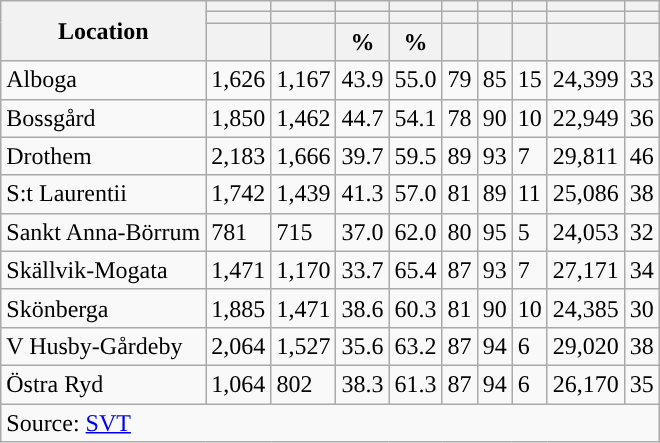<table role="presentation" class="wikitable sortable mw-collapsible">
<tr>
<th rowspan="3">Location</th>
<th></th>
<th></th>
<th></th>
<th></th>
<th></th>
<th></th>
<th></th>
<th></th>
<th></th>
</tr>
<tr>
<th></th>
<th></th>
<th style="background:"></th>
<th style="background:"></th>
<th></th>
<th></th>
<th></th>
<th></th>
<th></th>
</tr>
<tr>
<th data-sort-type="number"></th>
<th data-sort-type="number"></th>
<th data-sort-type="number">%</th>
<th data-sort-type="number">%</th>
<th data-sort-type="number"></th>
<th data-sort-type="number"></th>
<th data-sort-type="number"></th>
<th data-sort-type="number"></th>
<th data-sort-type="number"></th>
</tr>
<tr>
<td align="left">Alboga</td>
<td>1,626</td>
<td>1,167</td>
<td>43.9</td>
<td>55.0</td>
<td>79</td>
<td>85</td>
<td>15</td>
<td>24,399</td>
<td>33</td>
</tr>
<tr>
<td align="left">Bossgård</td>
<td>1,850</td>
<td>1,462</td>
<td>44.7</td>
<td>54.1</td>
<td>78</td>
<td>90</td>
<td>10</td>
<td>22,949</td>
<td>36</td>
</tr>
<tr>
<td align="left">Drothem</td>
<td>2,183</td>
<td>1,666</td>
<td>39.7</td>
<td>59.5</td>
<td>89</td>
<td>93</td>
<td>7</td>
<td>29,811</td>
<td>46</td>
</tr>
<tr>
<td align="left">S:t Laurentii</td>
<td>1,742</td>
<td>1,439</td>
<td>41.3</td>
<td>57.0</td>
<td>81</td>
<td>89</td>
<td>11</td>
<td>25,086</td>
<td>38</td>
</tr>
<tr>
<td align="left">Sankt Anna-Börrum</td>
<td>781</td>
<td>715</td>
<td>37.0</td>
<td>62.0</td>
<td>80</td>
<td>95</td>
<td>5</td>
<td>24,053</td>
<td>32</td>
</tr>
<tr>
<td align="left">Skällvik-Mogata</td>
<td>1,471</td>
<td>1,170</td>
<td>33.7</td>
<td>65.4</td>
<td>87</td>
<td>93</td>
<td>7</td>
<td>27,171</td>
<td>34</td>
</tr>
<tr>
<td align="left">Skönberga</td>
<td>1,885</td>
<td>1,471</td>
<td>38.6</td>
<td>60.3</td>
<td>81</td>
<td>90</td>
<td>10</td>
<td>24,385</td>
<td>30</td>
</tr>
<tr>
<td align="left">V Husby-Gårdeby</td>
<td>2,064</td>
<td>1,527</td>
<td>35.6</td>
<td>63.2</td>
<td>87</td>
<td>94</td>
<td>6</td>
<td>29,020</td>
<td>38</td>
</tr>
<tr>
<td align="left">Östra Ryd</td>
<td>1,064</td>
<td>802</td>
<td>38.3</td>
<td>61.3</td>
<td>87</td>
<td>94</td>
<td>6</td>
<td>26,170</td>
<td>35</td>
</tr>
<tr>
<td colspan="10" align="left">Source: <a href='#'>SVT</a></td>
</tr>
</table>
